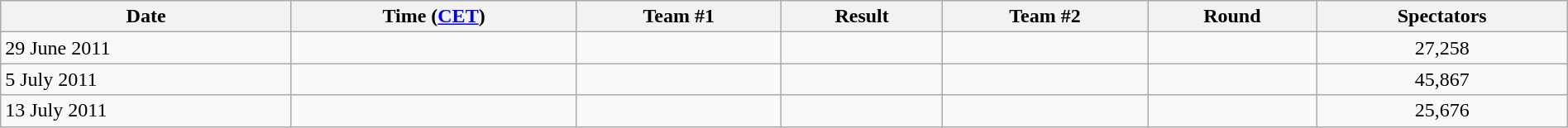<table class="wikitable" style="text-align: left;;" width="100%">
<tr>
<th>Date</th>
<th>Time (<a href='#'>CET</a>)</th>
<th>Team #1</th>
<th>Result</th>
<th>Team #2</th>
<th>Round</th>
<th>Spectators</th>
</tr>
<tr>
<td>29 June 2011</td>
<td></td>
<td align=right></td>
<td style="text-align:center;"></td>
<td></td>
<td></td>
<td style="text-align:center;">27,258</td>
</tr>
<tr>
<td>5 July 2011</td>
<td></td>
<td align=right></td>
<td style="text-align:center;"></td>
<td></td>
<td></td>
<td style="text-align:center;">45,867</td>
</tr>
<tr>
<td>13 July 2011</td>
<td></td>
<td align=right></td>
<td style="text-align:center;"></td>
<td></td>
<td></td>
<td style="text-align:center;">25,676</td>
</tr>
</table>
